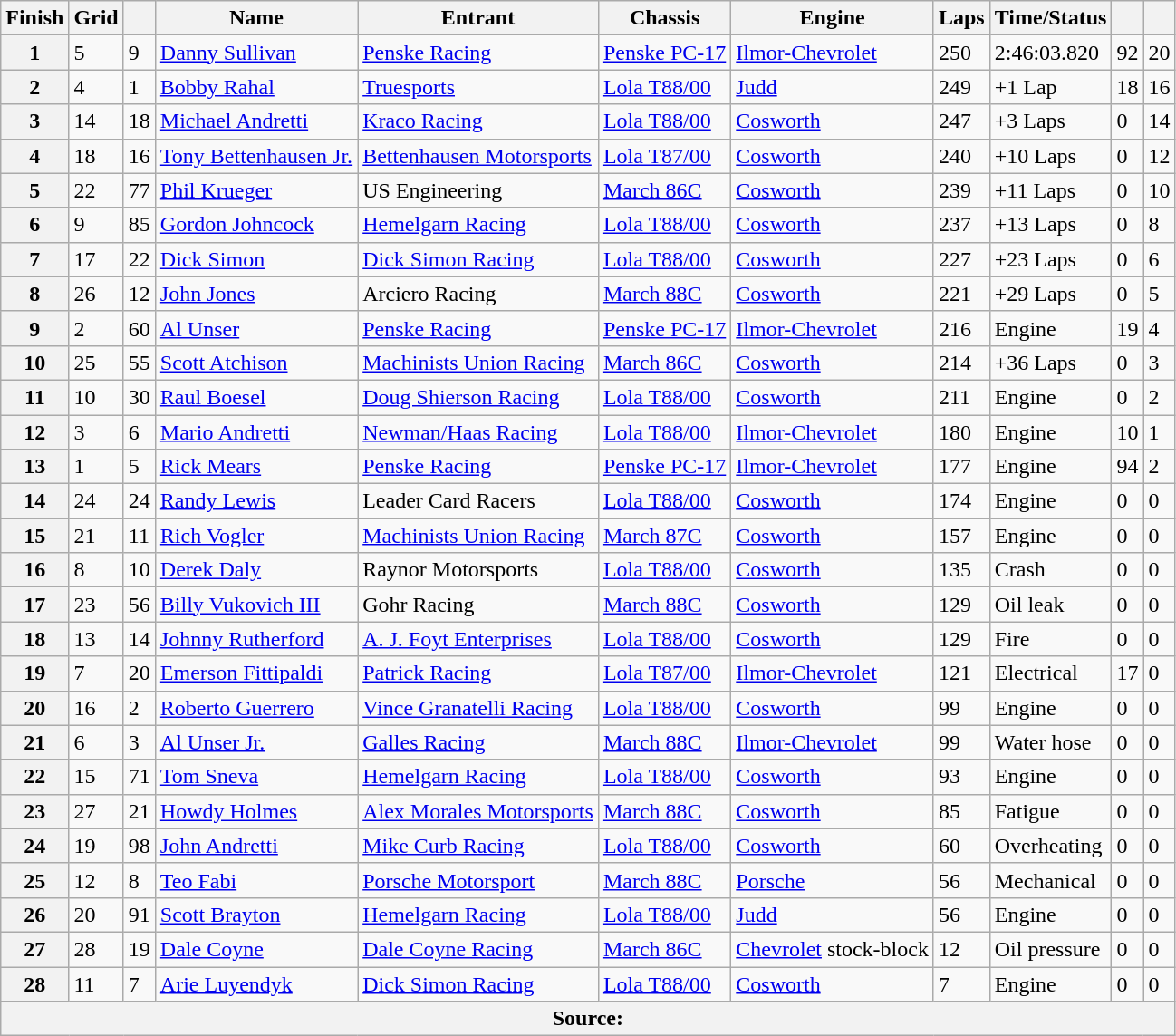<table class="wikitable">
<tr>
<th>Finish</th>
<th>Grid</th>
<th></th>
<th>Name</th>
<th>Entrant</th>
<th>Chassis</th>
<th>Engine</th>
<th>Laps</th>
<th>Time/Status</th>
<th></th>
<th></th>
</tr>
<tr>
<th>1</th>
<td>5</td>
<td>9</td>
<td> <a href='#'>Danny Sullivan</a></td>
<td><a href='#'>Penske Racing</a></td>
<td><a href='#'>Penske PC-17</a></td>
<td><a href='#'>Ilmor-Chevrolet</a></td>
<td>250</td>
<td>2:46:03.820</td>
<td>92</td>
<td>20</td>
</tr>
<tr>
<th>2</th>
<td>4</td>
<td>1</td>
<td> <a href='#'>Bobby Rahal</a></td>
<td><a href='#'>Truesports</a></td>
<td><a href='#'>Lola T88/00</a></td>
<td><a href='#'>Judd</a></td>
<td>249</td>
<td>+1 Lap</td>
<td>18</td>
<td>16</td>
</tr>
<tr>
<th>3</th>
<td>14</td>
<td>18</td>
<td> <a href='#'>Michael Andretti</a></td>
<td><a href='#'>Kraco Racing</a></td>
<td><a href='#'>Lola T88/00</a></td>
<td><a href='#'>Cosworth</a></td>
<td>247</td>
<td>+3 Laps</td>
<td>0</td>
<td>14</td>
</tr>
<tr>
<th>4</th>
<td>18</td>
<td>16</td>
<td> <a href='#'>Tony Bettenhausen Jr.</a></td>
<td><a href='#'>Bettenhausen Motorsports</a></td>
<td><a href='#'>Lola T87/00</a></td>
<td><a href='#'>Cosworth</a></td>
<td>240</td>
<td>+10 Laps</td>
<td>0</td>
<td>12</td>
</tr>
<tr>
<th>5</th>
<td>22</td>
<td>77</td>
<td> <a href='#'>Phil Krueger</a></td>
<td>US Engineering</td>
<td><a href='#'>March 86C</a></td>
<td><a href='#'>Cosworth</a></td>
<td>239</td>
<td>+11 Laps</td>
<td>0</td>
<td>10</td>
</tr>
<tr>
<th>6</th>
<td>9</td>
<td>85</td>
<td> <a href='#'>Gordon Johncock</a></td>
<td><a href='#'>Hemelgarn Racing</a></td>
<td><a href='#'>Lola T88/00</a></td>
<td><a href='#'>Cosworth</a></td>
<td>237</td>
<td>+13 Laps</td>
<td>0</td>
<td>8</td>
</tr>
<tr>
<th>7</th>
<td>17</td>
<td>22</td>
<td> <a href='#'>Dick Simon</a></td>
<td><a href='#'>Dick Simon Racing</a></td>
<td><a href='#'>Lola T88/00</a></td>
<td><a href='#'>Cosworth</a></td>
<td>227</td>
<td>+23 Laps</td>
<td>0</td>
<td>6</td>
</tr>
<tr>
<th>8</th>
<td>26</td>
<td>12</td>
<td> <a href='#'>John Jones</a></td>
<td>Arciero Racing</td>
<td><a href='#'>March 88C</a></td>
<td><a href='#'>Cosworth</a></td>
<td>221</td>
<td>+29 Laps</td>
<td>0</td>
<td>5</td>
</tr>
<tr>
<th>9</th>
<td>2</td>
<td>60</td>
<td> <a href='#'>Al Unser</a></td>
<td><a href='#'>Penske Racing</a></td>
<td><a href='#'>Penske PC-17</a></td>
<td><a href='#'>Ilmor-Chevrolet</a></td>
<td>216</td>
<td>Engine</td>
<td>19</td>
<td>4</td>
</tr>
<tr>
<th>10</th>
<td>25</td>
<td>55</td>
<td> <a href='#'>Scott Atchison</a></td>
<td><a href='#'>Machinists Union Racing</a></td>
<td><a href='#'>March 86C</a></td>
<td><a href='#'>Cosworth</a></td>
<td>214</td>
<td>+36 Laps</td>
<td>0</td>
<td>3</td>
</tr>
<tr>
<th>11</th>
<td>10</td>
<td>30</td>
<td> <a href='#'>Raul Boesel</a></td>
<td><a href='#'>Doug Shierson Racing</a></td>
<td><a href='#'>Lola T88/00</a></td>
<td><a href='#'>Cosworth</a></td>
<td>211</td>
<td>Engine</td>
<td>0</td>
<td>2</td>
</tr>
<tr>
<th>12</th>
<td>3</td>
<td>6</td>
<td> <a href='#'>Mario Andretti</a></td>
<td><a href='#'>Newman/Haas Racing</a></td>
<td><a href='#'>Lola T88/00</a></td>
<td><a href='#'>Ilmor-Chevrolet</a></td>
<td>180</td>
<td>Engine</td>
<td>10</td>
<td>1</td>
</tr>
<tr>
<th>13</th>
<td>1</td>
<td>5</td>
<td> <a href='#'>Rick Mears</a></td>
<td><a href='#'>Penske Racing</a></td>
<td><a href='#'>Penske PC-17</a></td>
<td><a href='#'>Ilmor-Chevrolet</a></td>
<td>177</td>
<td>Engine</td>
<td>94</td>
<td>2</td>
</tr>
<tr>
<th>14</th>
<td>24</td>
<td>24</td>
<td> <a href='#'>Randy Lewis</a></td>
<td>Leader Card Racers</td>
<td><a href='#'>Lola T88/00</a></td>
<td><a href='#'>Cosworth</a></td>
<td>174</td>
<td>Engine</td>
<td>0</td>
<td>0</td>
</tr>
<tr>
<th>15</th>
<td>21</td>
<td>11</td>
<td> <a href='#'>Rich Vogler</a></td>
<td><a href='#'>Machinists Union Racing</a></td>
<td><a href='#'>March 87C</a></td>
<td><a href='#'>Cosworth</a></td>
<td>157</td>
<td>Engine</td>
<td>0</td>
<td>0</td>
</tr>
<tr>
<th>16</th>
<td>8</td>
<td>10</td>
<td> <a href='#'>Derek Daly</a></td>
<td>Raynor Motorsports</td>
<td><a href='#'>Lola T88/00</a></td>
<td><a href='#'>Cosworth</a></td>
<td>135</td>
<td>Crash</td>
<td>0</td>
<td>0</td>
</tr>
<tr>
<th>17</th>
<td>23</td>
<td>56</td>
<td> <a href='#'>Billy Vukovich III</a></td>
<td>Gohr Racing</td>
<td><a href='#'>March 88C</a></td>
<td><a href='#'>Cosworth</a></td>
<td>129</td>
<td>Oil leak</td>
<td>0</td>
<td>0</td>
</tr>
<tr>
<th>18</th>
<td>13</td>
<td>14</td>
<td> <a href='#'>Johnny Rutherford</a></td>
<td><a href='#'>A. J. Foyt Enterprises</a></td>
<td><a href='#'>Lola T88/00</a></td>
<td><a href='#'>Cosworth</a></td>
<td>129</td>
<td>Fire</td>
<td>0</td>
<td>0</td>
</tr>
<tr>
<th>19</th>
<td>7</td>
<td>20</td>
<td> <a href='#'>Emerson Fittipaldi</a></td>
<td><a href='#'>Patrick Racing</a></td>
<td><a href='#'>Lola T87/00</a></td>
<td><a href='#'>Ilmor-Chevrolet</a></td>
<td>121</td>
<td>Electrical</td>
<td>17</td>
<td>0</td>
</tr>
<tr>
<th>20</th>
<td>16</td>
<td>2</td>
<td> <a href='#'>Roberto Guerrero</a></td>
<td><a href='#'>Vince Granatelli Racing</a></td>
<td><a href='#'>Lola T88/00</a></td>
<td><a href='#'>Cosworth</a></td>
<td>99</td>
<td>Engine</td>
<td>0</td>
<td>0</td>
</tr>
<tr>
<th>21</th>
<td>6</td>
<td>3</td>
<td> <a href='#'>Al Unser Jr.</a></td>
<td><a href='#'>Galles Racing</a></td>
<td><a href='#'>March 88C</a></td>
<td><a href='#'>Ilmor-Chevrolet</a></td>
<td>99</td>
<td>Water hose</td>
<td>0</td>
<td>0</td>
</tr>
<tr>
<th>22</th>
<td>15</td>
<td>71</td>
<td> <a href='#'>Tom Sneva</a></td>
<td><a href='#'>Hemelgarn Racing</a></td>
<td><a href='#'>Lola T88/00</a></td>
<td><a href='#'>Cosworth</a></td>
<td>93</td>
<td>Engine</td>
<td>0</td>
<td>0</td>
</tr>
<tr>
<th>23</th>
<td>27</td>
<td>21</td>
<td> <a href='#'>Howdy Holmes</a></td>
<td><a href='#'>Alex Morales Motorsports</a></td>
<td><a href='#'>March 88C</a></td>
<td><a href='#'>Cosworth</a></td>
<td>85</td>
<td>Fatigue</td>
<td>0</td>
<td>0</td>
</tr>
<tr>
<th>24</th>
<td>19</td>
<td>98</td>
<td> <a href='#'>John Andretti</a></td>
<td><a href='#'>Mike Curb Racing</a></td>
<td><a href='#'>Lola T88/00</a></td>
<td><a href='#'>Cosworth</a></td>
<td>60</td>
<td>Overheating</td>
<td>0</td>
<td>0</td>
</tr>
<tr>
<th>25</th>
<td>12</td>
<td>8</td>
<td> <a href='#'>Teo Fabi</a></td>
<td><a href='#'>Porsche Motorsport</a></td>
<td><a href='#'>March 88C</a></td>
<td><a href='#'>Porsche</a></td>
<td>56</td>
<td>Mechanical</td>
<td>0</td>
<td>0</td>
</tr>
<tr>
<th>26</th>
<td>20</td>
<td>91</td>
<td> <a href='#'>Scott Brayton</a></td>
<td><a href='#'>Hemelgarn Racing</a></td>
<td><a href='#'>Lola T88/00</a></td>
<td><a href='#'>Judd</a></td>
<td>56</td>
<td>Engine</td>
<td>0</td>
<td>0</td>
</tr>
<tr>
<th>27</th>
<td>28</td>
<td>19</td>
<td> <a href='#'>Dale Coyne</a></td>
<td><a href='#'>Dale Coyne Racing</a></td>
<td><a href='#'>March 86C</a></td>
<td><a href='#'>Chevrolet</a> stock-block</td>
<td>12</td>
<td>Oil pressure</td>
<td>0</td>
<td>0</td>
</tr>
<tr>
<th>28</th>
<td>11</td>
<td>7</td>
<td> <a href='#'>Arie Luyendyk</a></td>
<td><a href='#'>Dick Simon Racing</a></td>
<td><a href='#'>Lola T88/00</a></td>
<td><a href='#'>Cosworth</a></td>
<td>7</td>
<td>Engine</td>
<td>0</td>
<td>0</td>
</tr>
<tr>
<th colspan=11>Source:</th>
</tr>
</table>
